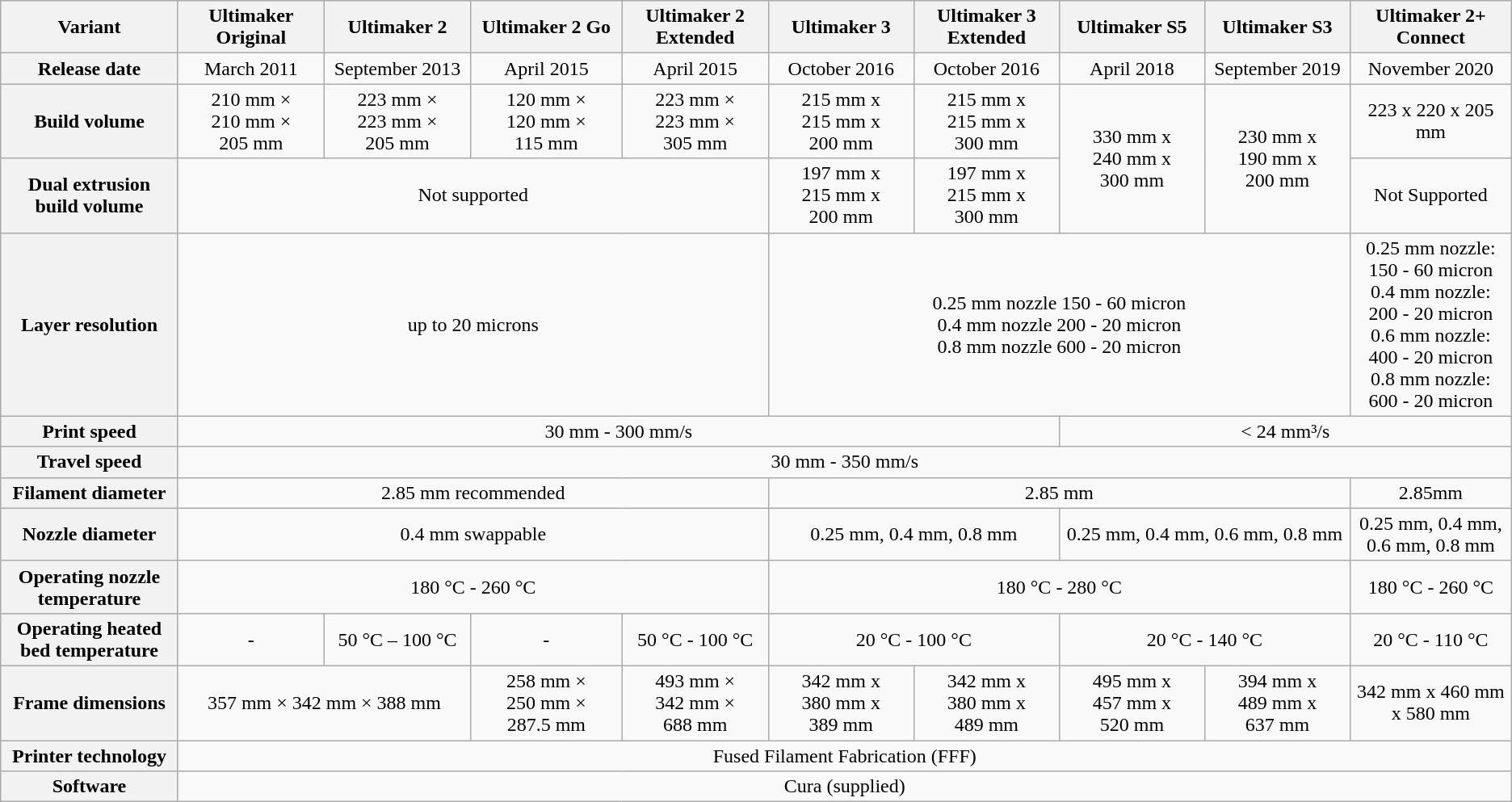<table class=wikitable style="text-align: center;">
<tr>
<th>Variant</th>
<th>Ultimaker Original</th>
<th>Ultimaker 2</th>
<th>Ultimaker 2 Go</th>
<th>Ultimaker 2 Extended</th>
<th>Ultimaker 3</th>
<th>Ultimaker 3 Extended</th>
<th>Ultimaker S5</th>
<th>Ultimaker S3</th>
<th>Ultimaker 2+ Connect</th>
</tr>
<tr>
<th>Release date</th>
<td>March 2011</td>
<td>September 2013</td>
<td>April 2015</td>
<td>April 2015</td>
<td>October 2016</td>
<td>October 2016</td>
<td>April 2018</td>
<td>September 2019</td>
<td>November 2020</td>
</tr>
<tr>
<th>Build volume</th>
<td>210 mm × 210 mm × 205 mm</td>
<td>223 mm × 223 mm × 205 mm</td>
<td>120 mm × 120 mm × 115 mm</td>
<td>223 mm × 223 mm × 305 mm</td>
<td>215 mm x 215 mm x 200 mm</td>
<td>215 mm x 215 mm x 300 mm</td>
<td rowspan="2">330 mm x 240 mm x 300 mm</td>
<td rowspan="2">230 mm x 190 mm x 200 mm</td>
<td>223 x 220 x 205 mm</td>
</tr>
<tr>
<th>Dual extrusion build volume</th>
<td colspan="4">Not supported</td>
<td>197 mm x 215 mm x 200 mm</td>
<td>197 mm x 215 mm x 300 mm</td>
<td>Not Supported</td>
</tr>
<tr>
<th>Layer resolution</th>
<td colspan=4>up to 20 microns</td>
<td colspan="4">0.25 mm nozzle 150 - 60 micron<br>0.4 mm nozzle 200 - 20 micron<br>0.8 mm nozzle 600 - 20 micron</td>
<td>0.25 mm nozzle: 150 - 60 micron<br>0.4 mm nozzle: 200 - 20 micron<br>0.6 mm nozzle: 400 - 20 micron<br>0.8 mm nozzle: 600 - 20 micron</td>
</tr>
<tr>
<th>Print speed</th>
<td colspan=6>30 mm - 300 mm/s</td>
<td colspan="3">< 24 mm³/s</td>
</tr>
<tr>
<th>Travel speed</th>
<td colspan="9">30 mm - 350 mm/s</td>
</tr>
<tr>
<th>Filament diameter</th>
<td colspan=4>2.85 mm recommended</td>
<td colspan=4>2.85 mm</td>
<td>2.85mm</td>
</tr>
<tr>
<th>Nozzle diameter</th>
<td colspan="4">0.4 mm swappable</td>
<td colspan="2">0.25 mm, 0.4 mm, 0.8 mm</td>
<td colspan="2">0.25 mm, 0.4 mm, 0.6 mm, 0.8 mm</td>
<td>0.25 mm, 0.4 mm, 0.6 mm, 0.8 mm</td>
</tr>
<tr>
<th>Operating nozzle temperature</th>
<td colspan=4>180 °C - 260 °C</td>
<td colspan="4">180 °C - 280 °C</td>
<td>180 °C - 260 °C</td>
</tr>
<tr>
<th>Operating heated bed temperature</th>
<td>-</td>
<td>50 °C – 100 °C</td>
<td>-</td>
<td>50 °C - 100 °C</td>
<td colspan=2>20 °C - 100 °C</td>
<td colspan="2">20 °C - 140 °C</td>
<td>20 °C - 110 °C</td>
</tr>
<tr>
<th>Frame dimensions</th>
<td colspan="2">357 mm × 342 mm × 388 mm</td>
<td>258 mm × 250 mm × 287.5 mm</td>
<td>493 mm × 342 mm × 688 mm</td>
<td>342 mm x 380 mm x 389 mm</td>
<td>342 mm x 380 mm x 489 mm</td>
<td>495 mm x 457 mm x 520 mm</td>
<td>394 mm x 489 mm x 637 mm</td>
<td>342 mm x 460 mm x 580 mm</td>
</tr>
<tr>
<th>Printer technology</th>
<td colspan="9">Fused Filament Fabrication (FFF)</td>
</tr>
<tr>
<th>Software</th>
<td colspan="9">Cura (supplied)</td>
</tr>
</table>
